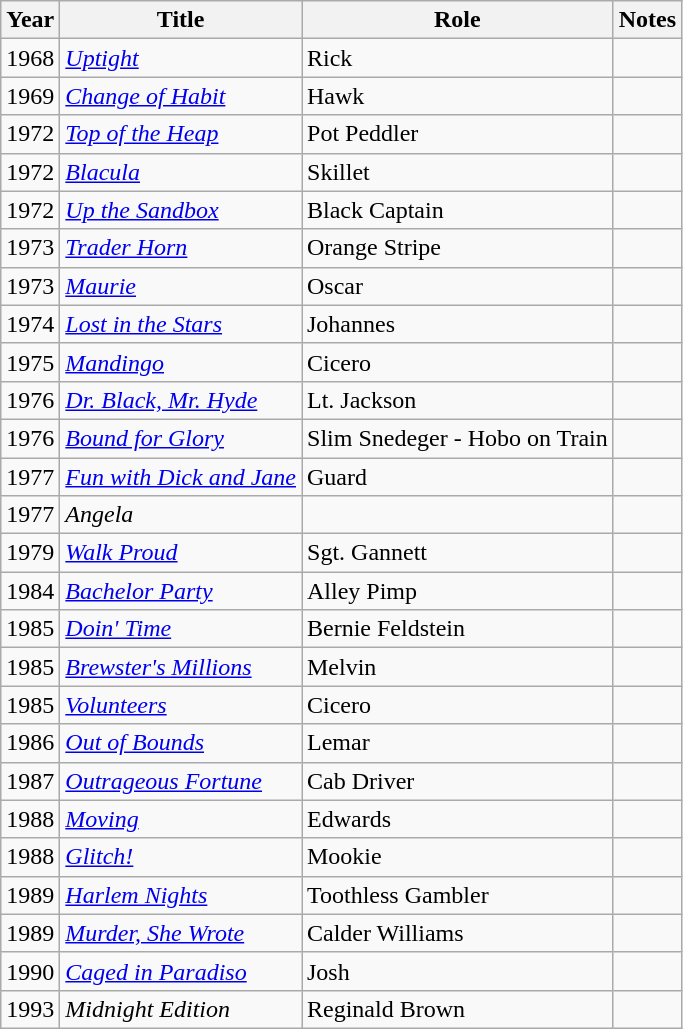<table class="wikitable">
<tr>
<th>Year</th>
<th>Title</th>
<th>Role</th>
<th>Notes</th>
</tr>
<tr>
<td>1968</td>
<td><em><a href='#'>Uptight</a></em></td>
<td>Rick</td>
<td></td>
</tr>
<tr>
<td>1969</td>
<td><em><a href='#'>Change of Habit</a></em></td>
<td>Hawk</td>
<td></td>
</tr>
<tr>
<td>1972</td>
<td><em><a href='#'>Top of the Heap</a></em></td>
<td>Pot Peddler</td>
<td></td>
</tr>
<tr>
<td>1972</td>
<td><em><a href='#'>Blacula</a></em></td>
<td>Skillet</td>
<td></td>
</tr>
<tr>
<td>1972</td>
<td><em><a href='#'>Up the Sandbox</a></em></td>
<td>Black Captain</td>
<td></td>
</tr>
<tr>
<td>1973</td>
<td><em><a href='#'>Trader Horn</a></em></td>
<td>Orange Stripe</td>
<td></td>
</tr>
<tr>
<td>1973</td>
<td><em><a href='#'>Maurie</a></em></td>
<td>Oscar</td>
<td></td>
</tr>
<tr>
<td>1974</td>
<td><em><a href='#'>Lost in the Stars</a></em></td>
<td>Johannes</td>
<td></td>
</tr>
<tr>
<td>1975</td>
<td><em><a href='#'>Mandingo</a></em></td>
<td>Cicero</td>
<td></td>
</tr>
<tr>
<td>1976</td>
<td><em><a href='#'>Dr. Black, Mr. Hyde</a></em></td>
<td>Lt. Jackson</td>
<td></td>
</tr>
<tr>
<td>1976</td>
<td><em><a href='#'>Bound for Glory</a></em></td>
<td>Slim Snedeger - Hobo on Train</td>
<td></td>
</tr>
<tr>
<td>1977</td>
<td><em><a href='#'>Fun with Dick and Jane</a></em></td>
<td>Guard</td>
<td></td>
</tr>
<tr>
<td>1977</td>
<td><em>Angela</em></td>
<td></td>
<td></td>
</tr>
<tr>
<td>1979</td>
<td><em><a href='#'>Walk Proud</a></em></td>
<td>Sgt. Gannett</td>
<td></td>
</tr>
<tr>
<td>1984</td>
<td><em><a href='#'>Bachelor Party</a></em></td>
<td>Alley Pimp</td>
<td></td>
</tr>
<tr>
<td>1985</td>
<td><em><a href='#'>Doin' Time</a></em></td>
<td>Bernie Feldstein</td>
<td></td>
</tr>
<tr>
<td>1985</td>
<td><em><a href='#'>Brewster's Millions</a></em></td>
<td>Melvin</td>
<td></td>
</tr>
<tr>
<td>1985</td>
<td><em><a href='#'>Volunteers</a></em></td>
<td>Cicero</td>
<td></td>
</tr>
<tr>
<td>1986</td>
<td><em><a href='#'>Out of Bounds</a></em></td>
<td>Lemar</td>
<td></td>
</tr>
<tr>
<td>1987</td>
<td><em><a href='#'>Outrageous Fortune</a></em></td>
<td>Cab Driver</td>
<td></td>
</tr>
<tr>
<td>1988</td>
<td><em><a href='#'>Moving</a></em></td>
<td>Edwards</td>
<td></td>
</tr>
<tr>
<td>1988</td>
<td><em><a href='#'>Glitch!</a></em></td>
<td>Mookie</td>
<td></td>
</tr>
<tr>
<td>1989</td>
<td><em><a href='#'>Harlem Nights</a></em></td>
<td>Toothless Gambler</td>
<td></td>
</tr>
<tr>
<td>1989</td>
<td><em><a href='#'>Murder, She Wrote</a></em></td>
<td>Calder Williams</td>
<td></td>
</tr>
<tr>
<td>1990</td>
<td><em><a href='#'>Caged in Paradiso</a></em></td>
<td>Josh</td>
<td></td>
</tr>
<tr>
<td>1993</td>
<td><em>Midnight Edition</em></td>
<td>Reginald Brown</td>
<td></td>
</tr>
</table>
